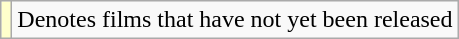<table class="wikitable">
<tr>
<td style="background:#FFFFCC;"></td>
<td>Denotes films that have not yet been released</td>
</tr>
</table>
